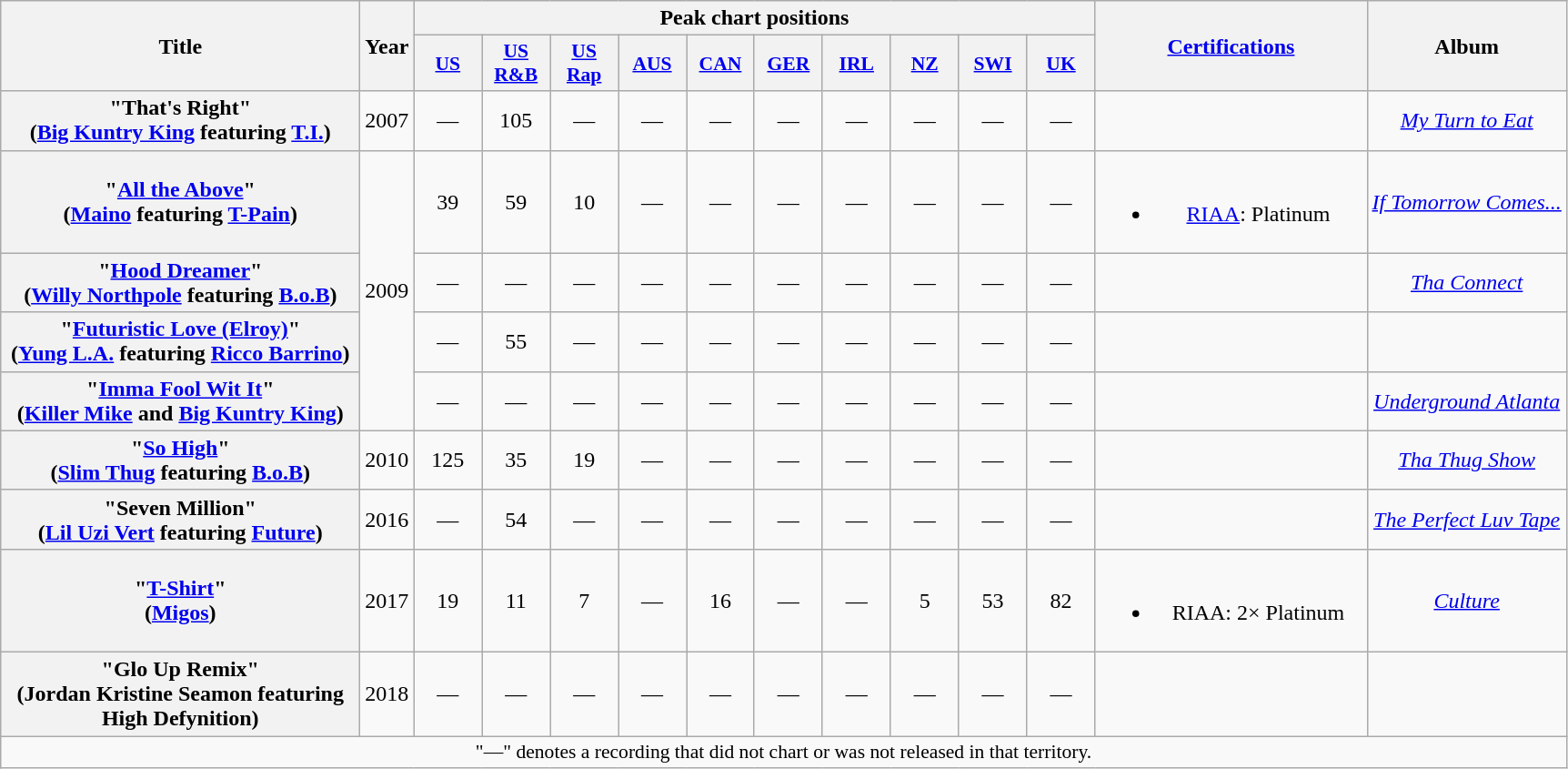<table class="wikitable plainrowheaders" style="text-align:center;">
<tr>
<th scope="col" rowspan="2" style="width:16em;">Title</th>
<th scope="col" rowspan="2">Year</th>
<th scope="col" colspan="10">Peak chart positions</th>
<th scope="col" rowspan="2" style="width:12em;"><a href='#'>Certifications</a></th>
<th scope="col" rowspan="2">Album</th>
</tr>
<tr>
<th scope="col" style="width:3em;font-size:90%;"><a href='#'>US</a></th>
<th scope="col" style="width:3em;font-size:90%;"><a href='#'>US R&B</a></th>
<th scope="col" style="width:3em;font-size:90%;"><a href='#'>US<br>Rap</a></th>
<th scope="col" style="width:3em;font-size:90%;"><a href='#'>AUS</a></th>
<th scope="col" style="width:3em;font-size:90%;"><a href='#'>CAN</a></th>
<th scope="col" style="width:3em;font-size:90%;"><a href='#'>GER</a></th>
<th scope="col" style="width:3em;font-size:90%;"><a href='#'>IRL</a></th>
<th scope="col" style="width:3em;font-size:90%;"><a href='#'>NZ</a></th>
<th scope="col" style="width:3em;font-size:90%;"><a href='#'>SWI</a></th>
<th scope="col" style="width:3em;font-size:90%;"><a href='#'>UK</a></th>
</tr>
<tr>
<th scope="row">"That's Right" <br><span>(<a href='#'>Big Kuntry King</a> featuring <a href='#'>T.I.</a>)</span></th>
<td rowspan="1">2007</td>
<td>—</td>
<td>105</td>
<td>—</td>
<td>—</td>
<td>—</td>
<td>—</td>
<td>—</td>
<td>—</td>
<td>—</td>
<td>—</td>
<td></td>
<td rowspan="1"><em><a href='#'>My Turn to Eat</a></em></td>
</tr>
<tr>
<th scope="row">"<a href='#'>All the Above</a>" <br><span>(<a href='#'>Maino</a> featuring <a href='#'>T-Pain</a>)</span></th>
<td rowspan="4">2009</td>
<td>39</td>
<td>59</td>
<td>10</td>
<td>—</td>
<td>—</td>
<td>—</td>
<td>—</td>
<td>—</td>
<td>—</td>
<td>—</td>
<td><br><ul><li><a href='#'>RIAA</a>: Platinum</li></ul></td>
<td><em><a href='#'>If Tomorrow Comes...</a></em></td>
</tr>
<tr>
<th scope="row">"<a href='#'>Hood Dreamer</a>" <br><span>(<a href='#'>Willy Northpole</a> featuring <a href='#'>B.o.B</a>)</span></th>
<td>—</td>
<td>—</td>
<td>—</td>
<td>—</td>
<td>—</td>
<td>—</td>
<td>—</td>
<td>—</td>
<td>—</td>
<td>—</td>
<td></td>
<td><em><a href='#'>Tha Connect</a></em></td>
</tr>
<tr>
<th scope="row">"<a href='#'>Futuristic Love (Elroy)</a>" <br><span>(<a href='#'>Yung L.A.</a> featuring <a href='#'>Ricco Barrino</a>)</span></th>
<td>—</td>
<td>55</td>
<td>—</td>
<td>—</td>
<td>—</td>
<td>—</td>
<td>—</td>
<td>—</td>
<td>—</td>
<td>—</td>
<td></td>
<td></td>
</tr>
<tr>
<th scope="row">"<a href='#'>Imma Fool Wit It</a>" <br><span>(<a href='#'>Killer Mike</a> and <a href='#'>Big Kuntry King</a>)</span></th>
<td>—</td>
<td>—</td>
<td>—</td>
<td>—</td>
<td>—</td>
<td>—</td>
<td>—</td>
<td>—</td>
<td>—</td>
<td>—</td>
<td></td>
<td><em><a href='#'>Underground Atlanta</a></em></td>
</tr>
<tr>
<th scope="row">"<a href='#'>So High</a>" <br><span>(<a href='#'>Slim Thug</a> featuring <a href='#'>B.o.B</a>)</span></th>
<td rowspan="1">2010</td>
<td>125</td>
<td>35</td>
<td>19</td>
<td>—</td>
<td>—</td>
<td>—</td>
<td>—</td>
<td>—</td>
<td>—</td>
<td>—</td>
<td></td>
<td rowspan="1"><em><a href='#'>Tha Thug Show</a></em></td>
</tr>
<tr>
<th scope="row">"Seven Million"<br><span>(<a href='#'>Lil Uzi Vert</a> featuring <a href='#'>Future</a>)</span></th>
<td rowspan="1">2016</td>
<td>—</td>
<td>54</td>
<td>—</td>
<td>—</td>
<td>—</td>
<td>—</td>
<td>—</td>
<td>—</td>
<td>—</td>
<td>—</td>
<td></td>
<td><em><a href='#'>The Perfect Luv Tape</a></em></td>
</tr>
<tr>
<th scope="row">"<a href='#'>T-Shirt</a>" <br><span>(<a href='#'>Migos</a>)</span></th>
<td rowspan="1">2017</td>
<td>19</td>
<td>11</td>
<td>7</td>
<td>—</td>
<td>16</td>
<td>—</td>
<td>—</td>
<td>5</td>
<td>53</td>
<td>82</td>
<td><br><ul><li>RIAA: 2× Platinum</li></ul></td>
<td><em><a href='#'>Culture</a></em></td>
</tr>
<tr>
<th scope="row">"Glo Up Remix" <br><span>(Jordan Kristine Seamon featuring High Defynition)</span></th>
<td rowspan="1">2018</td>
<td>—</td>
<td>—</td>
<td>—</td>
<td>—</td>
<td>—</td>
<td>—</td>
<td>—</td>
<td>—</td>
<td>—</td>
<td>—</td>
<td></td>
<td></td>
</tr>
<tr>
<td colspan="14" style="font-size:90%">"—" denotes a recording that did not chart or was not released in that territory.</td>
</tr>
</table>
